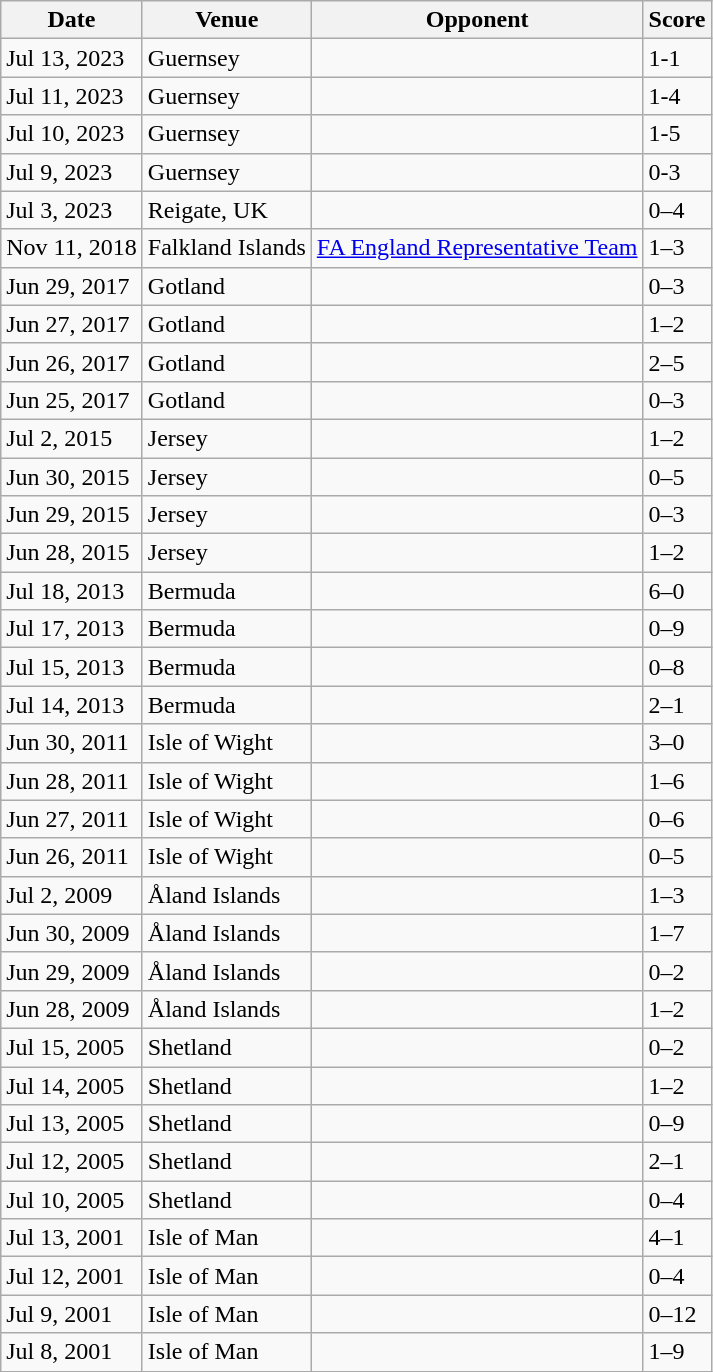<table class="wikitable sortable collapsible">
<tr>
<th>Date</th>
<th>Venue</th>
<th>Opponent</th>
<th>Score</th>
</tr>
<tr>
<td>Jul 13, 2023</td>
<td>Guernsey</td>
<td></td>
<td>1-1</td>
</tr>
<tr>
<td>Jul 11, 2023</td>
<td>Guernsey</td>
<td></td>
<td>1-4</td>
</tr>
<tr>
<td>Jul 10, 2023</td>
<td>Guernsey</td>
<td></td>
<td>1-5</td>
</tr>
<tr>
<td>Jul 9, 2023</td>
<td>Guernsey</td>
<td></td>
<td>0-3</td>
</tr>
<tr>
<td>Jul 3, 2023</td>
<td>Reigate, UK</td>
<td></td>
<td>0–4</td>
</tr>
<tr>
<td>Nov 11, 2018</td>
<td>Falkland Islands</td>
<td> <a href='#'>FA England Representative Team</a></td>
<td>1–3</td>
</tr>
<tr>
<td>Jun 29, 2017</td>
<td>Gotland</td>
<td></td>
<td>0–3</td>
</tr>
<tr>
<td>Jun 27, 2017</td>
<td>Gotland</td>
<td></td>
<td>1–2</td>
</tr>
<tr>
<td>Jun 26, 2017</td>
<td>Gotland</td>
<td></td>
<td>2–5</td>
</tr>
<tr>
<td>Jun 25, 2017</td>
<td>Gotland</td>
<td></td>
<td>0–3</td>
</tr>
<tr>
<td>Jul 2, 2015</td>
<td>Jersey</td>
<td></td>
<td>1–2</td>
</tr>
<tr>
<td>Jun 30, 2015</td>
<td>Jersey</td>
<td></td>
<td>0–5</td>
</tr>
<tr>
<td>Jun 29, 2015</td>
<td>Jersey</td>
<td></td>
<td>0–3</td>
</tr>
<tr>
<td>Jun 28, 2015</td>
<td>Jersey</td>
<td></td>
<td>1–2</td>
</tr>
<tr>
<td>Jul 18, 2013</td>
<td>Bermuda</td>
<td></td>
<td>6–0</td>
</tr>
<tr>
<td>Jul 17, 2013</td>
<td>Bermuda</td>
<td></td>
<td>0–9</td>
</tr>
<tr>
<td>Jul 15, 2013</td>
<td>Bermuda</td>
<td></td>
<td>0–8</td>
</tr>
<tr>
<td>Jul 14, 2013</td>
<td>Bermuda</td>
<td></td>
<td>2–1</td>
</tr>
<tr>
<td>Jun 30, 2011</td>
<td>Isle of Wight</td>
<td></td>
<td>3–0</td>
</tr>
<tr>
<td>Jun 28, 2011</td>
<td>Isle of Wight</td>
<td></td>
<td>1–6</td>
</tr>
<tr>
<td>Jun 27, 2011</td>
<td>Isle of Wight</td>
<td></td>
<td>0–6</td>
</tr>
<tr>
<td>Jun 26, 2011</td>
<td>Isle of Wight</td>
<td></td>
<td>0–5</td>
</tr>
<tr>
<td>Jul 2, 2009</td>
<td>Åland Islands</td>
<td></td>
<td>1–3</td>
</tr>
<tr>
<td>Jun 30, 2009</td>
<td>Åland Islands</td>
<td></td>
<td>1–7</td>
</tr>
<tr>
<td>Jun 29, 2009</td>
<td>Åland Islands</td>
<td></td>
<td>0–2</td>
</tr>
<tr>
<td>Jun 28, 2009</td>
<td>Åland Islands</td>
<td></td>
<td>1–2</td>
</tr>
<tr>
<td>Jul 15, 2005</td>
<td>Shetland</td>
<td></td>
<td>0–2</td>
</tr>
<tr>
<td>Jul 14, 2005</td>
<td>Shetland</td>
<td></td>
<td>1–2</td>
</tr>
<tr>
<td>Jul 13, 2005</td>
<td>Shetland</td>
<td></td>
<td>0–9</td>
</tr>
<tr>
<td>Jul 12, 2005</td>
<td>Shetland</td>
<td></td>
<td>2–1</td>
</tr>
<tr>
<td>Jul 10, 2005</td>
<td>Shetland</td>
<td></td>
<td>0–4</td>
</tr>
<tr>
<td>Jul 13, 2001</td>
<td>Isle of Man</td>
<td></td>
<td>4–1</td>
</tr>
<tr>
<td>Jul 12, 2001</td>
<td>Isle of Man</td>
<td></td>
<td>0–4</td>
</tr>
<tr>
<td>Jul 9, 2001</td>
<td>Isle of Man</td>
<td></td>
<td>0–12</td>
</tr>
<tr>
<td>Jul 8, 2001</td>
<td>Isle of Man</td>
<td></td>
<td>1–9</td>
</tr>
</table>
